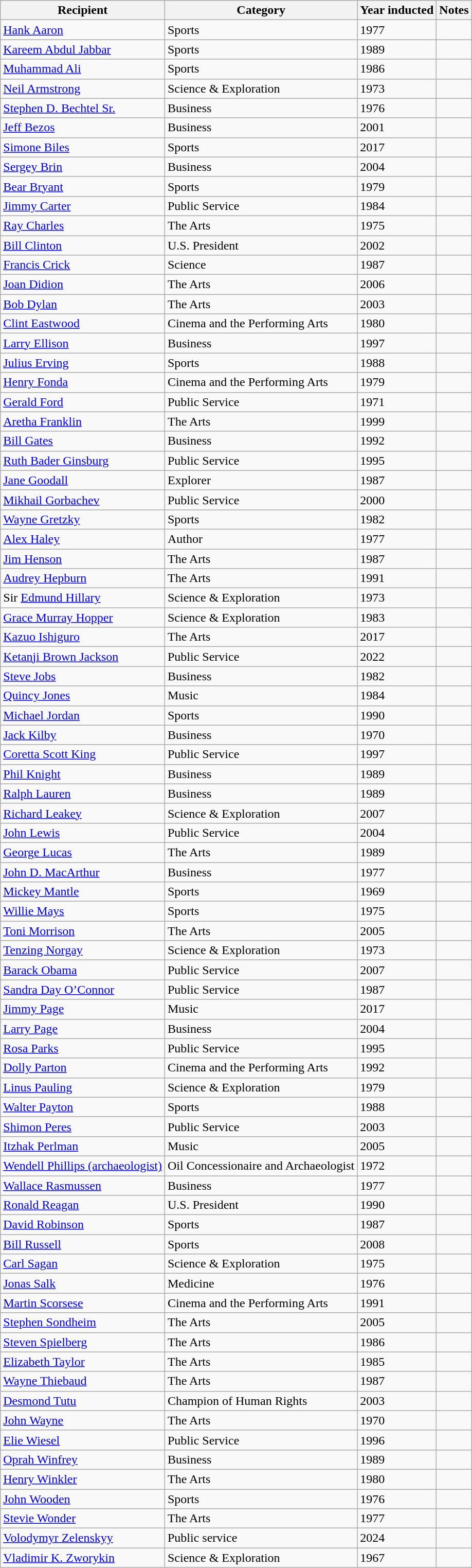<table class="wikitable sortable plainrowheaders">
<tr>
<th scope="col">Recipient</th>
<th scope="col">Category</th>
<th scope="col">Year inducted</th>
<th scope="col" class="unsortable">Notes</th>
</tr>
<tr>
<td><a href='#'>Hank Aaron</a></td>
<td>Sports</td>
<td>1977</td>
<td></td>
</tr>
<tr>
<td><a href='#'>Kareem Abdul Jabbar</a></td>
<td>Sports</td>
<td>1989</td>
<td></td>
</tr>
<tr>
<td><a href='#'>Muhammad Ali</a></td>
<td>Sports</td>
<td>1986</td>
<td></td>
</tr>
<tr>
<td><a href='#'>Neil Armstrong</a></td>
<td>Science & Exploration</td>
<td>1973</td>
<td></td>
</tr>
<tr>
<td><a href='#'>Stephen D. Bechtel Sr.</a></td>
<td>Business</td>
<td>1976</td>
<td></td>
</tr>
<tr>
<td><a href='#'>Jeff Bezos</a></td>
<td>Business</td>
<td>2001</td>
<td></td>
</tr>
<tr>
<td><a href='#'>Simone Biles</a></td>
<td>Sports</td>
<td>2017</td>
<td></td>
</tr>
<tr>
<td><a href='#'>Sergey Brin</a></td>
<td>Business</td>
<td>2004</td>
<td></td>
</tr>
<tr>
<td><a href='#'>Bear Bryant</a></td>
<td>Sports</td>
<td>1979</td>
<td></td>
</tr>
<tr>
<td><a href='#'>Jimmy Carter</a></td>
<td>Public Service</td>
<td>1984</td>
<td></td>
</tr>
<tr>
<td><a href='#'>Ray Charles</a></td>
<td>The Arts</td>
<td>1975</td>
<td></td>
</tr>
<tr>
<td><a href='#'>Bill Clinton</a></td>
<td>U.S. President</td>
<td>2002</td>
<td></td>
</tr>
<tr>
<td><a href='#'>Francis Crick</a></td>
<td>Science</td>
<td>1987</td>
<td></td>
</tr>
<tr>
<td><a href='#'>Joan Didion</a></td>
<td>The Arts</td>
<td>2006</td>
<td></td>
</tr>
<tr>
<td><a href='#'>Bob Dylan</a></td>
<td>The Arts</td>
<td>2003</td>
<td></td>
</tr>
<tr>
<td><a href='#'>Clint Eastwood</a></td>
<td>Cinema and the Performing Arts</td>
<td>1980</td>
<td></td>
</tr>
<tr>
<td><a href='#'>Larry Ellison</a></td>
<td>Business</td>
<td>1997</td>
<td></td>
</tr>
<tr>
<td><a href='#'>Julius Erving</a></td>
<td>Sports</td>
<td>1988</td>
<td></td>
</tr>
<tr>
<td><a href='#'>Henry Fonda</a></td>
<td>Cinema and the Performing Arts</td>
<td>1979</td>
<td></td>
</tr>
<tr>
<td><a href='#'>Gerald Ford</a></td>
<td>Public Service</td>
<td>1971</td>
<td></td>
</tr>
<tr>
<td><a href='#'>Aretha Franklin</a></td>
<td>The Arts</td>
<td>1999</td>
<td></td>
</tr>
<tr>
<td><a href='#'>Bill Gates</a></td>
<td>Business</td>
<td>1992</td>
<td></td>
</tr>
<tr>
<td><a href='#'>Ruth Bader Ginsburg</a></td>
<td>Public Service</td>
<td>1995</td>
<td></td>
</tr>
<tr>
<td><a href='#'>Jane Goodall</a></td>
<td>Explorer</td>
<td>1987</td>
<td></td>
</tr>
<tr>
<td><a href='#'>Mikhail Gorbachev</a></td>
<td>Public Service</td>
<td>2000</td>
<td></td>
</tr>
<tr>
<td><a href='#'>Wayne Gretzky</a></td>
<td>Sports</td>
<td>1982</td>
<td></td>
</tr>
<tr>
<td><a href='#'>Alex Haley</a></td>
<td>Author</td>
<td>1977</td>
<td></td>
</tr>
<tr>
<td><a href='#'>Jim Henson</a></td>
<td>The Arts</td>
<td>1987</td>
<td></td>
</tr>
<tr>
<td><a href='#'>Audrey Hepburn</a></td>
<td>The Arts</td>
<td>1991</td>
<td></td>
</tr>
<tr>
<td>Sir <a href='#'>Edmund Hillary</a></td>
<td>Science & Exploration</td>
<td>1973</td>
<td></td>
</tr>
<tr>
<td><a href='#'>Grace Murray Hopper</a></td>
<td>Science & Exploration</td>
<td>1983</td>
<td></td>
</tr>
<tr>
<td><a href='#'>Kazuo Ishiguro</a></td>
<td>The Arts</td>
<td>2017</td>
<td></td>
</tr>
<tr>
<td><a href='#'>Ketanji Brown Jackson</a></td>
<td>Public Service</td>
<td>2022</td>
<td></td>
</tr>
<tr>
<td><a href='#'>Steve Jobs</a></td>
<td>Business</td>
<td>1982</td>
<td></td>
</tr>
<tr>
<td><a href='#'>Quincy Jones</a></td>
<td>Music</td>
<td>1984</td>
<td></td>
</tr>
<tr>
<td><a href='#'>Michael Jordan</a></td>
<td>Sports</td>
<td>1990</td>
<td></td>
</tr>
<tr>
<td><a href='#'>Jack Kilby</a></td>
<td>Business</td>
<td>1970</td>
<td></td>
</tr>
<tr>
<td><a href='#'>Coretta Scott King</a></td>
<td>Public Service</td>
<td>1997</td>
<td></td>
</tr>
<tr>
<td><a href='#'>Phil Knight</a></td>
<td>Business</td>
<td>1989</td>
<td></td>
</tr>
<tr>
<td><a href='#'>Ralph Lauren</a></td>
<td>Business</td>
<td>1989</td>
<td></td>
</tr>
<tr>
<td><a href='#'>Richard Leakey</a></td>
<td>Science & Exploration</td>
<td>2007</td>
<td></td>
</tr>
<tr>
<td><a href='#'>John Lewis</a></td>
<td>Public Service</td>
<td>2004</td>
<td></td>
</tr>
<tr>
<td><a href='#'>George Lucas</a></td>
<td>The Arts</td>
<td>1989</td>
<td></td>
</tr>
<tr>
<td><a href='#'>John D. MacArthur</a></td>
<td>Business</td>
<td>1977</td>
<td></td>
</tr>
<tr>
<td><a href='#'>Mickey Mantle</a></td>
<td>Sports</td>
<td>1969</td>
<td></td>
</tr>
<tr>
<td><a href='#'>Willie Mays</a></td>
<td>Sports</td>
<td>1975</td>
<td></td>
</tr>
<tr>
<td><a href='#'>Toni Morrison</a></td>
<td>The Arts</td>
<td>2005</td>
<td></td>
</tr>
<tr>
<td><a href='#'>Tenzing Norgay</a></td>
<td>Science & Exploration</td>
<td>1973</td>
<td></td>
</tr>
<tr>
<td><a href='#'>Barack Obama</a></td>
<td>Public Service</td>
<td>2007</td>
<td></td>
</tr>
<tr>
<td><a href='#'>Sandra Day O’Connor</a></td>
<td>Public Service</td>
<td>1987</td>
<td></td>
</tr>
<tr>
<td><a href='#'>Jimmy Page</a></td>
<td>Music</td>
<td>2017</td>
<td></td>
</tr>
<tr>
<td><a href='#'>Larry Page</a></td>
<td>Business</td>
<td>2004</td>
<td></td>
</tr>
<tr>
<td><a href='#'>Rosa Parks</a></td>
<td>Public Service</td>
<td>1995</td>
<td></td>
</tr>
<tr>
<td><a href='#'>Dolly Parton</a></td>
<td>Cinema and the Performing Arts</td>
<td>1992</td>
<td></td>
</tr>
<tr>
<td><a href='#'>Linus Pauling</a></td>
<td>Science & Exploration</td>
<td>1979</td>
<td></td>
</tr>
<tr>
<td><a href='#'>Walter Payton</a></td>
<td>Sports</td>
<td>1988</td>
<td></td>
</tr>
<tr>
<td><a href='#'>Shimon Peres</a></td>
<td>Public Service</td>
<td>2003</td>
<td></td>
</tr>
<tr>
<td><a href='#'>Itzhak Perlman</a></td>
<td>Music</td>
<td>2005</td>
<td></td>
</tr>
<tr>
<td><a href='#'>Wendell Phillips (archaeologist)</a></td>
<td>Oil Concessionaire and Archaeologist</td>
<td>1972</td>
<td></td>
</tr>
<tr>
<td><a href='#'>Wallace Rasmussen</a></td>
<td>Business</td>
<td>1977</td>
<td></td>
</tr>
<tr>
<td><a href='#'>Ronald Reagan</a></td>
<td>U.S. President</td>
<td>1990</td>
<td></td>
</tr>
<tr>
<td><a href='#'>David Robinson</a></td>
<td>Sports</td>
<td>1987</td>
<td></td>
</tr>
<tr>
<td><a href='#'>Bill Russell</a></td>
<td>Sports</td>
<td>2008</td>
<td></td>
</tr>
<tr>
<td><a href='#'>Carl Sagan</a></td>
<td>Science & Exploration</td>
<td>1975</td>
<td></td>
</tr>
<tr>
<td><a href='#'>Jonas Salk</a></td>
<td>Medicine</td>
<td>1976</td>
<td></td>
</tr>
<tr>
<td><a href='#'>Martin Scorsese</a></td>
<td>Cinema and the Performing Arts</td>
<td>1991</td>
<td></td>
</tr>
<tr>
<td><a href='#'>Stephen Sondheim</a></td>
<td>The Arts</td>
<td>2005</td>
<td></td>
</tr>
<tr>
<td><a href='#'>Steven Spielberg</a></td>
<td>The Arts</td>
<td>1986</td>
<td></td>
</tr>
<tr>
<td><a href='#'>Elizabeth Taylor</a></td>
<td>The Arts</td>
<td>1985</td>
<td></td>
</tr>
<tr>
<td><a href='#'>Wayne Thiebaud</a></td>
<td>The Arts</td>
<td>1987</td>
<td></td>
</tr>
<tr>
<td><a href='#'>Desmond Tutu</a></td>
<td>Champion of Human Rights</td>
<td>2003</td>
<td></td>
</tr>
<tr>
<td><a href='#'>John Wayne</a></td>
<td>The Arts</td>
<td>1970</td>
<td></td>
</tr>
<tr>
<td><a href='#'>Elie Wiesel</a></td>
<td>Public Service</td>
<td>1996</td>
<td></td>
</tr>
<tr>
<td><a href='#'>Oprah Winfrey</a></td>
<td>Business</td>
<td>1989</td>
<td></td>
</tr>
<tr>
<td><a href='#'>Henry Winkler</a></td>
<td>The Arts</td>
<td>1980</td>
<td></td>
</tr>
<tr>
<td><a href='#'>John Wooden</a></td>
<td>Sports</td>
<td>1976</td>
<td></td>
</tr>
<tr>
<td><a href='#'>Stevie Wonder</a></td>
<td>The Arts</td>
<td>1977</td>
<td></td>
</tr>
<tr>
<td><a href='#'>Volodymyr Zelenskyy</a></td>
<td>Public service</td>
<td>2024</td>
<td></td>
</tr>
<tr>
<td><a href='#'>Vladimir K. Zworykin</a></td>
<td>Science & Exploration</td>
<td>1967</td>
<td></td>
</tr>
</table>
